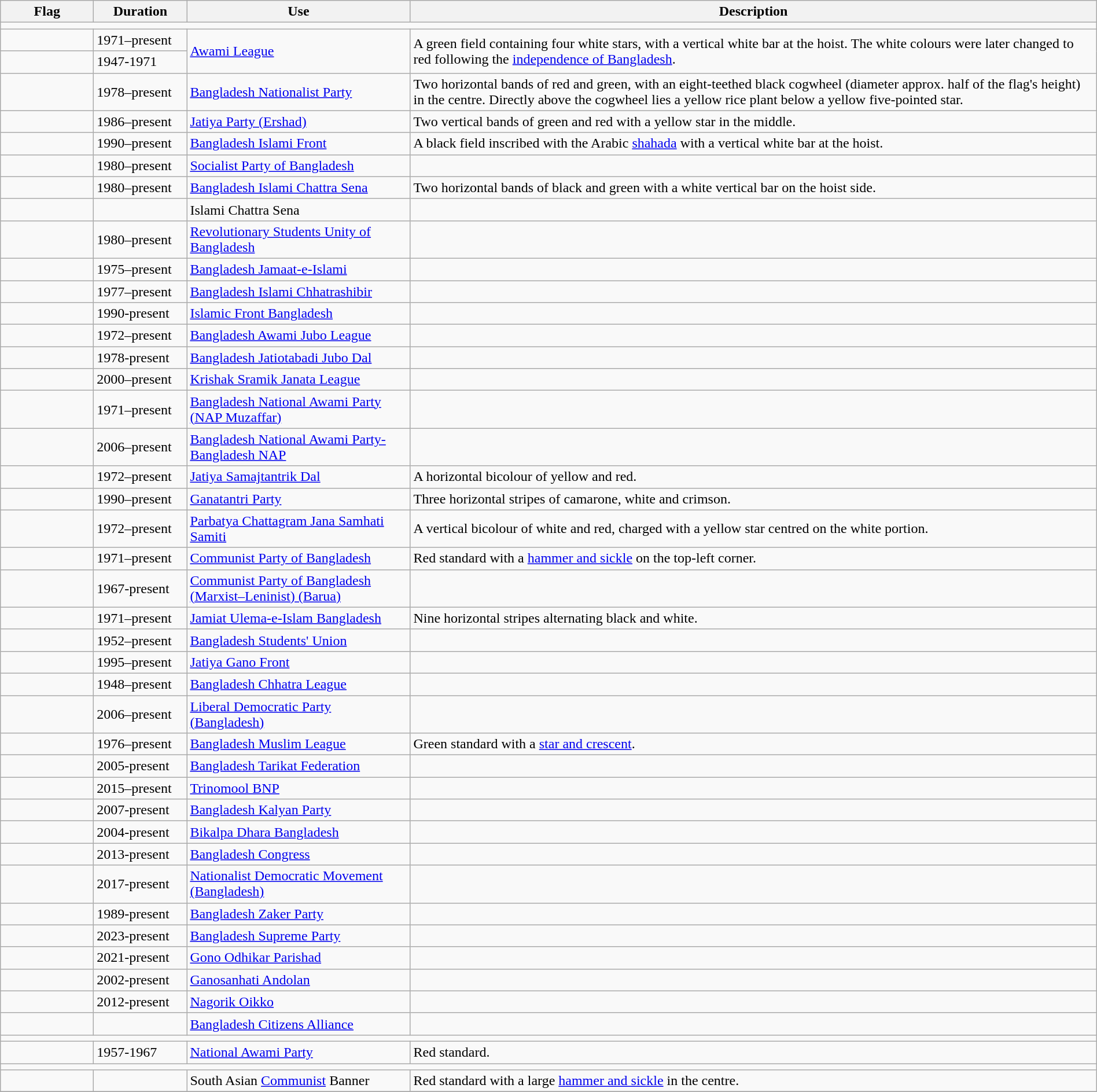<table class="wikitable" width="100%">
<tr>
<th style="width:100px;">Flag</th>
<th style="width:100px;">Duration</th>
<th style="width:250px;">Use</th>
<th style="min-width:250px">Description</th>
</tr>
<tr>
<td colspan="4"></td>
</tr>
<tr>
<td></td>
<td>1971–present</td>
<td rowspan="2"><a href='#'>Awami League</a></td>
<td rowspan="2">A green field containing four white stars, with a vertical white bar at the hoist. The white colours were later changed to red following the <a href='#'>independence of Bangladesh</a>.</td>
</tr>
<tr>
<td></td>
<td>1947-1971</td>
</tr>
<tr>
<td></td>
<td>1978–present</td>
<td><a href='#'>Bangladesh Nationalist Party</a></td>
<td>Two horizontal bands of red and green, with an eight-teethed black cogwheel (diameter approx. half of the flag's height) in the centre. Directly above the cogwheel lies a yellow rice plant below a yellow five-pointed star.</td>
</tr>
<tr>
<td></td>
<td>1986–present</td>
<td><a href='#'>Jatiya Party (Ershad)</a></td>
<td>Two vertical bands of green and red with a yellow star in the middle.</td>
</tr>
<tr>
<td></td>
<td>1990–present</td>
<td><a href='#'>Bangladesh Islami Front</a></td>
<td>A black field inscribed with the Arabic <a href='#'>shahada</a> with a vertical white bar at the hoist.</td>
</tr>
<tr>
<td></td>
<td>1980–present</td>
<td><a href='#'>Socialist Party of Bangladesh</a></td>
<td></td>
</tr>
<tr>
<td></td>
<td>1980–present</td>
<td><a href='#'>Bangladesh Islami Chattra Sena</a></td>
<td>Two horizontal bands of black and green with a white vertical bar on the hoist side.</td>
</tr>
<tr>
<td></td>
<td></td>
<td>Islami Chattra Sena</td>
<td></td>
</tr>
<tr>
<td></td>
<td>1980–present</td>
<td><a href='#'>Revolutionary Students Unity of Bangladesh</a></td>
<td></td>
</tr>
<tr>
<td></td>
<td>1975–present</td>
<td><a href='#'>Bangladesh Jamaat-e-Islami</a></td>
<td></td>
</tr>
<tr>
<td></td>
<td>1977–present</td>
<td><a href='#'>Bangladesh Islami Chhatrashibir</a></td>
<td></td>
</tr>
<tr>
<td></td>
<td>1990-present</td>
<td><a href='#'>Islamic Front Bangladesh</a></td>
<td></td>
</tr>
<tr>
<td></td>
<td>1972–present</td>
<td><a href='#'>Bangladesh Awami Jubo League</a></td>
<td></td>
</tr>
<tr>
<td></td>
<td>1978-present</td>
<td><a href='#'>Bangladesh Jatiotabadi Jubo Dal</a></td>
<td></td>
</tr>
<tr>
<td></td>
<td>2000–present</td>
<td><a href='#'>Krishak Sramik Janata League</a></td>
<td></td>
</tr>
<tr>
<td></td>
<td>1971–present</td>
<td><a href='#'>Bangladesh National Awami Party (NAP Muzaffar)</a></td>
<td></td>
</tr>
<tr>
<td></td>
<td>2006–present</td>
<td><a href='#'>Bangladesh National Awami Party-Bangladesh NAP</a></td>
<td></td>
</tr>
<tr>
<td></td>
<td>1972–present</td>
<td><a href='#'>Jatiya Samajtantrik Dal</a></td>
<td>A horizontal bicolour of yellow and red.</td>
</tr>
<tr>
<td></td>
<td>1990–present</td>
<td><a href='#'>Ganatantri Party</a></td>
<td>Three horizontal stripes of camarone, white and crimson.</td>
</tr>
<tr>
<td></td>
<td>1972–present</td>
<td><a href='#'>Parbatya Chattagram Jana Samhati Samiti</a></td>
<td>A vertical bicolour of white and red, charged with a yellow star centred on the white portion.</td>
</tr>
<tr>
<td></td>
<td>1971–present</td>
<td><a href='#'>Communist Party of Bangladesh</a></td>
<td>Red standard with a <a href='#'>hammer and sickle</a> on the top-left corner.</td>
</tr>
<tr>
<td></td>
<td>1967-present</td>
<td><a href='#'>Communist Party of Bangladesh (Marxist–Leninist) (Barua)</a></td>
<td></td>
</tr>
<tr>
<td></td>
<td>1971–present</td>
<td><a href='#'>Jamiat Ulema-e-Islam Bangladesh</a></td>
<td>Nine horizontal stripes alternating black and white.</td>
</tr>
<tr>
<td></td>
<td>1952–present</td>
<td><a href='#'>Bangladesh Students' Union</a></td>
<td></td>
</tr>
<tr>
<td></td>
<td>1995–present</td>
<td><a href='#'>Jatiya Gano Front</a></td>
<td></td>
</tr>
<tr>
<td></td>
<td>1948–present</td>
<td><a href='#'>Bangladesh Chhatra League</a></td>
<td></td>
</tr>
<tr>
<td></td>
<td>2006–present</td>
<td><a href='#'>Liberal Democratic Party (Bangladesh)</a></td>
<td></td>
</tr>
<tr>
<td></td>
<td>1976–present</td>
<td><a href='#'>Bangladesh Muslim League</a></td>
<td>Green standard with a <a href='#'>star and crescent</a>.</td>
</tr>
<tr>
<td></td>
<td>2005-present</td>
<td><a href='#'>Bangladesh Tarikat Federation</a></td>
<td></td>
</tr>
<tr>
<td></td>
<td>2015–present</td>
<td><a href='#'>Trinomool BNP</a></td>
<td></td>
</tr>
<tr>
<td></td>
<td>2007-present</td>
<td><a href='#'>Bangladesh Kalyan Party</a></td>
<td></td>
</tr>
<tr>
<td></td>
<td>2004-present</td>
<td><a href='#'>Bikalpa Dhara Bangladesh</a></td>
<td></td>
</tr>
<tr>
<td></td>
<td>2013-present</td>
<td><a href='#'>Bangladesh Congress</a></td>
<td></td>
</tr>
<tr>
<td></td>
<td>2017-present</td>
<td><a href='#'>Nationalist Democratic Movement (Bangladesh)</a></td>
<td></td>
</tr>
<tr>
<td></td>
<td>1989-present</td>
<td><a href='#'>Bangladesh Zaker Party</a></td>
<td></td>
</tr>
<tr>
<td></td>
<td>2023-present</td>
<td><a href='#'>Bangladesh Supreme Party</a></td>
<td></td>
</tr>
<tr>
<td></td>
<td>2021-present</td>
<td><a href='#'>Gono Odhikar Parishad</a></td>
<td></td>
</tr>
<tr>
<td></td>
<td>2002-present</td>
<td><a href='#'>Ganosanhati Andolan</a></td>
<td></td>
</tr>
<tr>
<td></td>
<td>2012-present</td>
<td><a href='#'>Nagorik Oikko</a></td>
<td></td>
</tr>
<tr>
<td></td>
<td></td>
<td><a href='#'>Bangladesh Citizens Alliance</a></td>
<td></td>
</tr>
<tr>
<td colspan="4"></td>
</tr>
<tr>
<td></td>
<td>1957-1967</td>
<td><a href='#'>National Awami Party</a></td>
<td>Red standard.</td>
</tr>
<tr>
<td colspan="4"></td>
</tr>
<tr>
<td></td>
<td></td>
<td>South Asian <a href='#'>Communist</a> Banner</td>
<td>Red standard with a large <a href='#'>hammer and sickle</a> in the centre.</td>
</tr>
<tr>
</tr>
</table>
